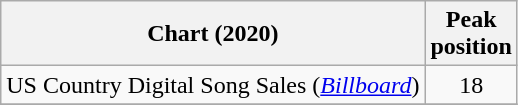<table class="wikitable sortable">
<tr>
<th align="left">Chart (2020)</th>
<th align="center">Peak<br>position</th>
</tr>
<tr>
<td>US Country Digital Song Sales (<em><a href='#'>Billboard</a></em>)</td>
<td align="center">18</td>
</tr>
<tr>
</tr>
</table>
